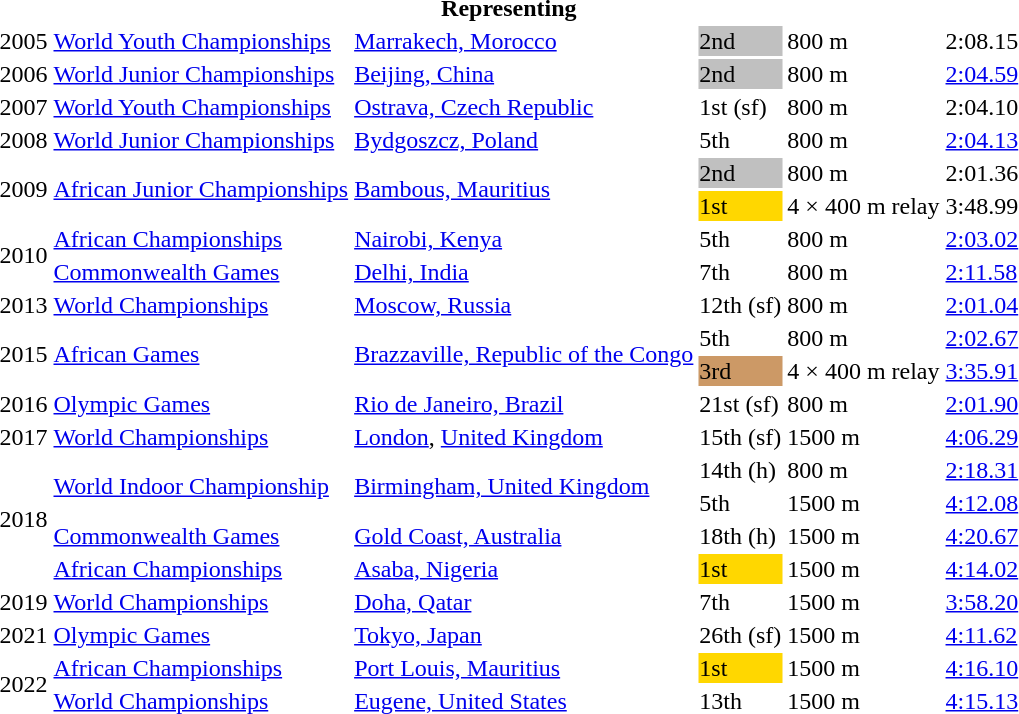<table>
<tr>
<th colspan="6">Representing </th>
</tr>
<tr>
<td>2005</td>
<td><a href='#'>World Youth Championships</a></td>
<td><a href='#'>Marrakech, Morocco</a></td>
<td bgcolor=silver>2nd</td>
<td>800 m</td>
<td>2:08.15</td>
</tr>
<tr>
<td>2006</td>
<td><a href='#'>World Junior Championships</a></td>
<td><a href='#'>Beijing, China</a></td>
<td bgcolor=silver>2nd</td>
<td>800 m</td>
<td><a href='#'>2:04.59</a></td>
</tr>
<tr>
<td>2007</td>
<td><a href='#'>World Youth Championships</a></td>
<td><a href='#'>Ostrava, Czech Republic</a></td>
<td>1st (sf)</td>
<td>800 m</td>
<td>2:04.10</td>
</tr>
<tr>
<td>2008</td>
<td><a href='#'>World Junior Championships</a></td>
<td><a href='#'>Bydgoszcz, Poland</a></td>
<td>5th</td>
<td>800 m</td>
<td><a href='#'>2:04.13</a></td>
</tr>
<tr>
<td rowspan=2>2009</td>
<td rowspan=2><a href='#'>African Junior Championships</a></td>
<td rowspan=2><a href='#'>Bambous, Mauritius</a></td>
<td bgcolor=silver>2nd</td>
<td>800 m</td>
<td>2:01.36</td>
</tr>
<tr>
<td bgcolor=gold>1st</td>
<td>4 × 400 m relay</td>
<td>3:48.99</td>
</tr>
<tr>
<td rowspan=2>2010</td>
<td><a href='#'>African Championships</a></td>
<td><a href='#'>Nairobi, Kenya</a></td>
<td>5th</td>
<td>800 m</td>
<td><a href='#'>2:03.02</a></td>
</tr>
<tr>
<td><a href='#'>Commonwealth Games</a></td>
<td><a href='#'>Delhi, India</a></td>
<td>7th</td>
<td>800 m</td>
<td><a href='#'>2:11.58</a></td>
</tr>
<tr>
<td>2013</td>
<td><a href='#'>World Championships</a></td>
<td><a href='#'>Moscow, Russia</a></td>
<td>12th (sf)</td>
<td>800 m</td>
<td><a href='#'>2:01.04</a></td>
</tr>
<tr>
<td rowspan=2>2015</td>
<td rowspan=2><a href='#'>African Games</a></td>
<td rowspan=2><a href='#'>Brazzaville, Republic of the Congo</a></td>
<td>5th</td>
<td>800 m</td>
<td><a href='#'>2:02.67</a></td>
</tr>
<tr>
<td bgcolor=cc9966>3rd</td>
<td>4 × 400 m relay</td>
<td><a href='#'>3:35.91</a></td>
</tr>
<tr>
<td>2016</td>
<td><a href='#'>Olympic Games</a></td>
<td><a href='#'>Rio de Janeiro, Brazil</a></td>
<td>21st (sf)</td>
<td>800 m</td>
<td><a href='#'>2:01.90</a></td>
</tr>
<tr>
<td>2017</td>
<td><a href='#'>World Championships</a></td>
<td><a href='#'>London</a>, <a href='#'>United Kingdom</a></td>
<td>15th (sf)</td>
<td>1500 m</td>
<td><a href='#'>4:06.29</a></td>
</tr>
<tr>
<td rowspan=4>2018</td>
<td rowspan=2><a href='#'>World Indoor Championship</a></td>
<td rowspan=2><a href='#'>Birmingham, United Kingdom</a></td>
<td>14th (h)</td>
<td>800 m</td>
<td><a href='#'>2:18.31</a></td>
</tr>
<tr>
<td>5th</td>
<td>1500 m</td>
<td><a href='#'>4:12.08</a></td>
</tr>
<tr>
<td><a href='#'>Commonwealth Games</a></td>
<td><a href='#'>Gold Coast, Australia</a></td>
<td>18th (h)</td>
<td>1500 m</td>
<td><a href='#'>4:20.67</a></td>
</tr>
<tr>
<td><a href='#'>African Championships</a></td>
<td><a href='#'>Asaba, Nigeria</a></td>
<td bgcolor=gold>1st</td>
<td>1500 m</td>
<td><a href='#'>4:14.02</a></td>
</tr>
<tr>
<td>2019</td>
<td><a href='#'>World Championships</a></td>
<td><a href='#'>Doha, Qatar</a></td>
<td>7th</td>
<td>1500 m</td>
<td><a href='#'>3:58.20</a></td>
</tr>
<tr>
<td>2021</td>
<td><a href='#'>Olympic Games</a></td>
<td><a href='#'>Tokyo, Japan</a></td>
<td>26th (sf)</td>
<td>1500 m</td>
<td><a href='#'>4:11.62</a></td>
</tr>
<tr>
<td rowspan=2>2022</td>
<td><a href='#'>African Championships</a></td>
<td><a href='#'>Port Louis, Mauritius</a></td>
<td bgcolor=gold>1st</td>
<td>1500 m</td>
<td><a href='#'>4:16.10</a></td>
</tr>
<tr>
<td><a href='#'>World Championships</a></td>
<td><a href='#'>Eugene, United States</a></td>
<td>13th</td>
<td>1500 m</td>
<td><a href='#'>4:15.13</a></td>
</tr>
</table>
